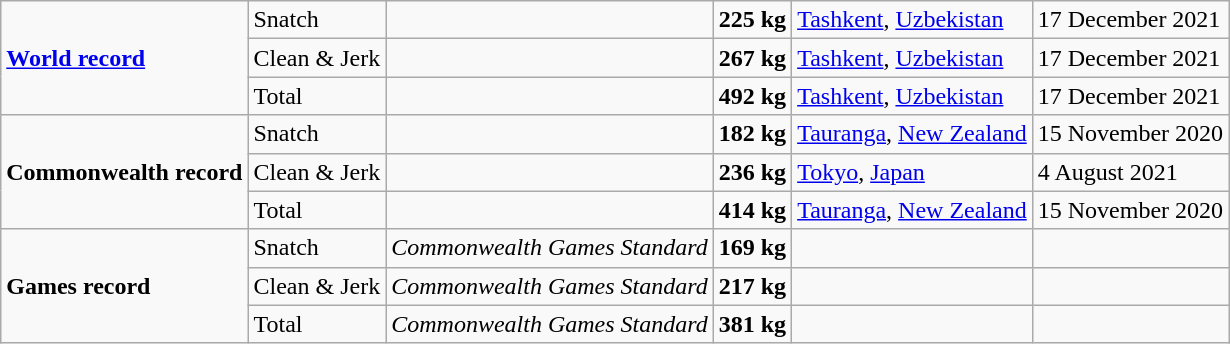<table class="wikitable">
<tr>
<td rowspan=3><strong><a href='#'>World record</a></strong></td>
<td>Snatch</td>
<td></td>
<td><strong>225 kg</strong></td>
<td><a href='#'>Tashkent</a>, <a href='#'>Uzbekistan</a></td>
<td>17 December 2021</td>
</tr>
<tr>
<td>Clean & Jerk</td>
<td></td>
<td><strong>267 kg</strong></td>
<td><a href='#'>Tashkent</a>, <a href='#'>Uzbekistan</a></td>
<td>17 December 2021</td>
</tr>
<tr>
<td>Total</td>
<td></td>
<td><strong>492 kg</strong></td>
<td><a href='#'>Tashkent</a>, <a href='#'>Uzbekistan</a></td>
<td>17 December 2021</td>
</tr>
<tr>
<td rowspan=3><strong>Commonwealth record</strong></td>
<td>Snatch</td>
<td></td>
<td><strong>182 kg</strong></td>
<td><a href='#'>Tauranga</a>, <a href='#'>New Zealand</a></td>
<td>15 November 2020</td>
</tr>
<tr>
<td>Clean & Jerk</td>
<td></td>
<td><strong>236 kg</strong></td>
<td><a href='#'>Tokyo</a>, <a href='#'>Japan</a></td>
<td>4 August 2021</td>
</tr>
<tr>
<td>Total</td>
<td></td>
<td><strong>414 kg</strong></td>
<td><a href='#'>Tauranga</a>, <a href='#'>New Zealand</a></td>
<td>15 November 2020</td>
</tr>
<tr>
<td rowspan=3><strong>Games record</strong></td>
<td>Snatch</td>
<td><em>Commonwealth Games Standard</em></td>
<td><strong>169 kg</strong></td>
<td></td>
<td></td>
</tr>
<tr>
<td>Clean & Jerk</td>
<td><em>Commonwealth Games Standard</em></td>
<td><strong>217 kg</strong></td>
<td></td>
<td></td>
</tr>
<tr>
<td>Total</td>
<td><em>Commonwealth Games Standard</em></td>
<td><strong>381 kg</strong></td>
<td></td>
<td></td>
</tr>
</table>
